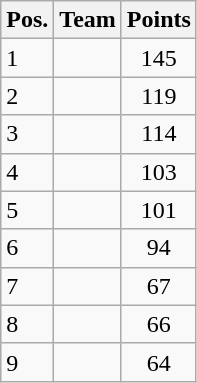<table class="wikitable sortable">
<tr>
<th>Pos.</th>
<th>Team</th>
<th>Points</th>
</tr>
<tr>
<td>1</td>
<td></td>
<td align=center>145</td>
</tr>
<tr>
<td>2</td>
<td></td>
<td align=center>119</td>
</tr>
<tr>
<td>3</td>
<td></td>
<td align=center>114</td>
</tr>
<tr>
<td>4</td>
<td></td>
<td align=center>103</td>
</tr>
<tr>
<td>5</td>
<td></td>
<td align=center>101</td>
</tr>
<tr>
<td>6</td>
<td></td>
<td align=center>94</td>
</tr>
<tr>
<td>7</td>
<td></td>
<td align=center>67</td>
</tr>
<tr>
<td>8</td>
<td></td>
<td align=center>66</td>
</tr>
<tr>
<td>9</td>
<td></td>
<td align=center>64</td>
</tr>
</table>
